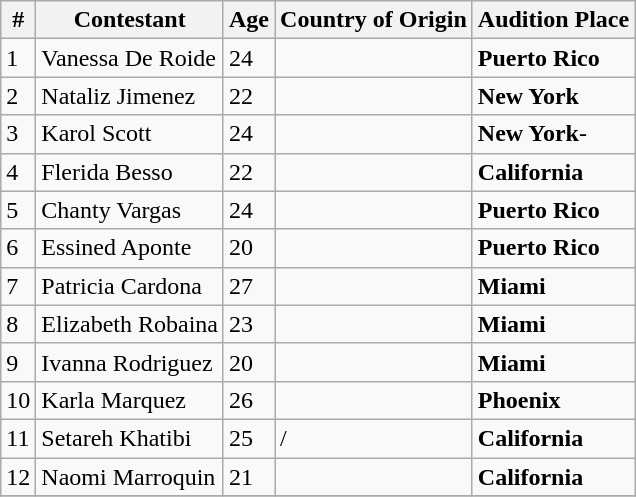<table class="wikitable">
<tr>
<th>#</th>
<th>Contestant</th>
<th>Age</th>
<th>Country of Origin</th>
<th>Audition Place</th>
</tr>
<tr>
<td>1</td>
<td>Vanessa De Roide</td>
<td>24</td>
<td><strong></strong></td>
<td><strong>Puerto Rico</strong></td>
</tr>
<tr>
<td>2</td>
<td>Nataliz Jimenez</td>
<td>22</td>
<td><strong></strong></td>
<td><strong>New York</strong></td>
</tr>
<tr>
<td>3</td>
<td>Karol Scott</td>
<td>24</td>
<td><strong></strong></td>
<td><strong>New York</strong>-</td>
</tr>
<tr>
<td>4</td>
<td>Flerida Besso</td>
<td>22</td>
<td><strong></strong></td>
<td><strong>California</strong></td>
</tr>
<tr>
<td>5</td>
<td>Chanty Vargas</td>
<td>24</td>
<td><strong></strong></td>
<td><strong>Puerto Rico</strong></td>
</tr>
<tr>
<td>6</td>
<td>Essined Aponte</td>
<td>20</td>
<td><strong></strong></td>
<td><strong>Puerto Rico</strong></td>
</tr>
<tr>
<td>7</td>
<td>Patricia Cardona</td>
<td>27</td>
<td><strong></strong></td>
<td><strong>Miami</strong></td>
</tr>
<tr>
<td>8</td>
<td>Elizabeth Robaina</td>
<td>23</td>
<td><strong></strong></td>
<td><strong>Miami</strong></td>
</tr>
<tr>
<td>9</td>
<td>Ivanna Rodriguez</td>
<td>20</td>
<td><strong></strong></td>
<td><strong>Miami</strong></td>
</tr>
<tr>
<td>10</td>
<td>Karla Marquez</td>
<td>26</td>
<td><strong></strong></td>
<td><strong>Phoenix</strong></td>
</tr>
<tr>
<td>11</td>
<td>Setareh Khatibi</td>
<td>25</td>
<td><strong></strong>/<strong></strong></td>
<td><strong>California</strong></td>
</tr>
<tr>
<td>12</td>
<td>Naomi Marroquin</td>
<td>21</td>
<td><strong></strong></td>
<td><strong>California</strong></td>
</tr>
<tr>
</tr>
</table>
